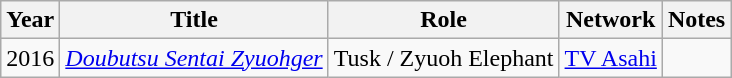<table class="wikitable">
<tr>
<th>Year</th>
<th>Title</th>
<th>Role</th>
<th>Network</th>
<th>Notes</th>
</tr>
<tr>
<td>2016</td>
<td><em><a href='#'>Doubutsu Sentai Zyuohger</a></em></td>
<td>Tusk / Zyuoh Elephant</td>
<td><a href='#'>TV Asahi</a></td>
<td></td>
</tr>
</table>
